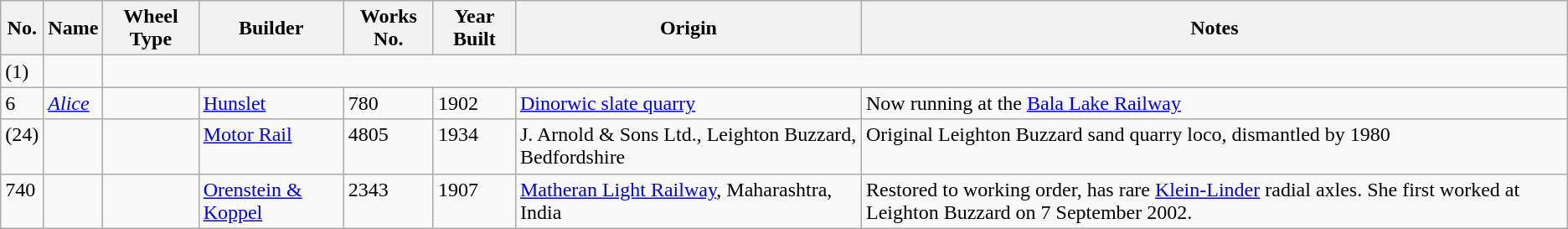<table class="wikitable sortable">
<tr>
<th>No.</th>
<th>Name</th>
<th>Wheel Type</th>
<th>Builder</th>
<th>Works No.</th>
<th>Year Built</th>
<th>Origin</th>
<th>Notes</th>
</tr>
<tr valign="top">
<td>(1)</td>
<td></td>
</tr>
<tr valign="top">
<td>6</td>
<td><a href='#'><em>Alice</em></a></td>
<td></td>
<td><a href='#'>Hunslet</a></td>
<td>780</td>
<td>1902</td>
<td><a href='#'>Dinorwic slate quarry</a></td>
<td>Now running at the <a href='#'>Bala Lake Railway</a></td>
</tr>
<tr valign="top">
<td>(24)</td>
<td></td>
<td></td>
<td><a href='#'>Motor Rail</a></td>
<td>4805</td>
<td>1934</td>
<td>J. Arnold & Sons Ltd., Leighton Buzzard, Bedfordshire</td>
<td>Original Leighton Buzzard sand quarry loco, dismantled by 1980</td>
</tr>
<tr valign="top">
<td>740</td>
<td></td>
<td></td>
<td><a href='#'>Orenstein & Koppel</a></td>
<td>2343</td>
<td>1907</td>
<td><a href='#'>Matheran Light Railway</a>, Maharashtra, India</td>
<td>Restored to working order, has rare <a href='#'>Klein-Linder</a> radial axles. She first worked at Leighton Buzzard on 7 September 2002.</td>
</tr>
</table>
